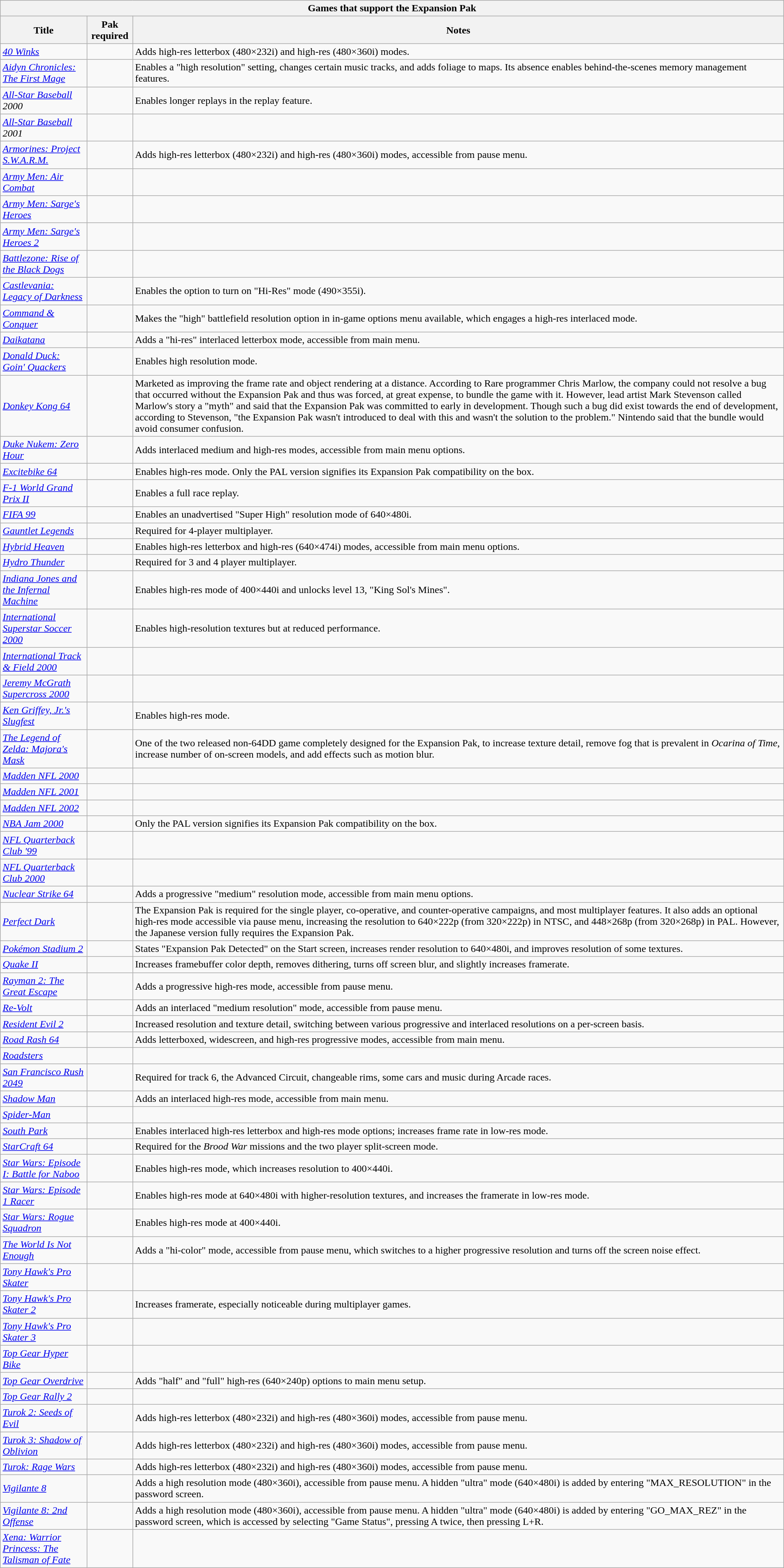<table role="presentation" class="wikitable mw-collapsible mw-collapsed">
<tr>
<th colspan=3>Games that support the Expansion Pak</th>
</tr>
<tr>
<th scope="col">Title</th>
<th scope="col" class="nowrap">Pak required</th>
<th scope="col">Notes</th>
</tr>
<tr>
<td><em><a href='#'>40 Winks</a></em></td>
<td></td>
<td>Adds high-res letterbox (480×232i) and high-res (480×360i) modes.</td>
</tr>
<tr>
<td><em><a href='#'>Aidyn Chronicles: The First Mage</a></em></td>
<td></td>
<td>Enables a "high resolution" setting, changes certain music tracks, and adds foliage to maps. Its absence enables behind-the-scenes memory management features.</td>
</tr>
<tr>
<td><em><a href='#'>All-Star Baseball</a> 2000</em></td>
<td></td>
<td>Enables longer replays in the replay feature.</td>
</tr>
<tr>
<td><em><a href='#'>All-Star Baseball</a> 2001</em></td>
<td></td>
<td></td>
</tr>
<tr>
<td><em><a href='#'>Armorines: Project S.W.A.R.M.</a></em></td>
<td></td>
<td>Adds high-res letterbox (480×232i) and high-res (480×360i) modes, accessible from pause menu.</td>
</tr>
<tr>
<td><em><a href='#'>Army Men: Air Combat</a></em></td>
<td></td>
<td></td>
</tr>
<tr>
<td><em><a href='#'>Army Men: Sarge's Heroes</a></em></td>
<td></td>
<td></td>
</tr>
<tr>
<td><em><a href='#'>Army Men: Sarge's Heroes 2</a></em></td>
<td></td>
<td></td>
</tr>
<tr>
<td><em><a href='#'>Battlezone: Rise of the Black Dogs</a></em></td>
<td></td>
<td></td>
</tr>
<tr>
<td><em><a href='#'>Castlevania: Legacy of Darkness</a></em></td>
<td></td>
<td>Enables the option to turn on "Hi-Res" mode (490×355i).</td>
</tr>
<tr>
<td><em><a href='#'>Command & Conquer</a></em></td>
<td></td>
<td>Makes the "high" battlefield resolution option in in-game options menu available, which engages a high-res interlaced mode.</td>
</tr>
<tr>
<td><em><a href='#'>Daikatana</a></em></td>
<td></td>
<td>Adds a "hi-res" interlaced letterbox mode, accessible from main menu.</td>
</tr>
<tr>
<td><em><a href='#'>Donald Duck: Goin' Quackers</a></em></td>
<td></td>
<td>Enables high resolution mode.</td>
</tr>
<tr>
<td><em><a href='#'>Donkey Kong 64</a></em></td>
<td></td>
<td>Marketed as improving the frame rate and object rendering at a distance. According to Rare programmer Chris Marlow, the company could not resolve a bug that occurred without the Expansion Pak and thus was forced, at great expense, to bundle the game with it. However, lead artist Mark Stevenson called Marlow's story a "myth" and said that the Expansion Pak was committed to early in development. Though such a bug did exist towards the end of development, according to Stevenson, "the Expansion Pak wasn't introduced to deal with this and wasn't the solution to the problem." Nintendo said that the bundle would avoid consumer confusion.</td>
</tr>
<tr>
<td><em><a href='#'>Duke Nukem: Zero Hour</a></em></td>
<td></td>
<td>Adds interlaced medium and high-res modes, accessible from main menu options.</td>
</tr>
<tr>
<td><em><a href='#'>Excitebike 64</a></em></td>
<td></td>
<td>Enables high-res mode. Only the PAL version signifies its Expansion Pak compatibility on the box.</td>
</tr>
<tr>
<td><em><a href='#'>F-1 World Grand Prix II</a></em></td>
<td></td>
<td>Enables a full race replay.</td>
</tr>
<tr>
<td><em><a href='#'>FIFA 99</a></em></td>
<td></td>
<td>Enables an unadvertised "Super High" resolution mode of 640×480i.</td>
</tr>
<tr>
<td><em><a href='#'>Gauntlet Legends</a></em></td>
<td></td>
<td>Required for 4-player multiplayer.</td>
</tr>
<tr>
<td><em><a href='#'>Hybrid Heaven</a></em></td>
<td></td>
<td>Enables high-res letterbox and high-res (640×474i) modes, accessible from main menu options.</td>
</tr>
<tr>
<td><em><a href='#'>Hydro Thunder</a></em></td>
<td></td>
<td>Required for 3 and 4 player multiplayer.</td>
</tr>
<tr>
<td><em><a href='#'>Indiana Jones and the Infernal Machine</a></em></td>
<td></td>
<td>Enables high-res mode of 400×440i and unlocks level 13, "King Sol's Mines".</td>
</tr>
<tr>
<td><em><a href='#'>International Superstar Soccer 2000</a></em></td>
<td></td>
<td>Enables high-resolution textures but at reduced performance.</td>
</tr>
<tr>
<td><em><a href='#'>International Track & Field 2000</a></em></td>
<td></td>
<td></td>
</tr>
<tr>
<td><em><a href='#'>Jeremy McGrath Supercross 2000</a></em></td>
<td></td>
<td></td>
</tr>
<tr>
<td><em><a href='#'>Ken Griffey, Jr.'s Slugfest</a></em></td>
<td></td>
<td>Enables high-res mode.</td>
</tr>
<tr>
<td><em><a href='#'>The Legend of Zelda: Majora's Mask</a></em></td>
<td></td>
<td>One of the two released non-64DD game completely designed for the Expansion Pak, to increase texture detail, remove fog that is prevalent in <em>Ocarina of Time</em>, increase number of on-screen models, and add effects such as motion blur.</td>
</tr>
<tr>
<td><em><a href='#'>Madden NFL 2000</a></em></td>
<td></td>
<td></td>
</tr>
<tr>
<td><em><a href='#'>Madden NFL 2001</a></em></td>
<td></td>
<td></td>
</tr>
<tr>
<td><em><a href='#'>Madden NFL 2002</a></em></td>
<td></td>
<td></td>
</tr>
<tr>
<td><em><a href='#'>NBA Jam 2000</a></em></td>
<td></td>
<td>Only the PAL version signifies its Expansion Pak compatibility on the box.</td>
</tr>
<tr>
<td><em><a href='#'>NFL Quarterback Club '99</a></em></td>
<td></td>
<td></td>
</tr>
<tr>
<td><em><a href='#'>NFL Quarterback Club 2000</a></em></td>
<td></td>
<td></td>
</tr>
<tr>
<td><em><a href='#'>Nuclear Strike 64</a></em></td>
<td></td>
<td>Adds a progressive "medium" resolution mode, accessible from main menu options.</td>
</tr>
<tr>
<td><em><a href='#'>Perfect Dark</a></em></td>
<td></td>
<td>The Expansion Pak is required for the single player, co-operative, and counter-operative campaigns, and most multiplayer features. It also adds an optional high-res mode accessible via pause menu, increasing the resolution to 640×222p (from 320×222p) in NTSC, and 448×268p (from 320×268p) in PAL. However, the Japanese version fully requires the Expansion Pak.</td>
</tr>
<tr>
<td><em><a href='#'>Pokémon Stadium 2</a></em></td>
<td></td>
<td>States "Expansion Pak Detected" on the Start screen, increases render resolution to 640×480i, and improves resolution of some textures.</td>
</tr>
<tr>
<td><em><a href='#'>Quake II</a></em></td>
<td></td>
<td>Increases framebuffer color depth, removes dithering, turns off screen blur, and slightly increases framerate.</td>
</tr>
<tr>
<td><em><a href='#'>Rayman 2: The Great Escape</a></em></td>
<td></td>
<td>Adds a progressive high-res mode, accessible from pause menu.</td>
</tr>
<tr>
<td><em><a href='#'>Re-Volt</a></em></td>
<td></td>
<td>Adds an interlaced "medium resolution" mode, accessible from pause menu.</td>
</tr>
<tr>
<td><em><a href='#'>Resident Evil 2</a></em></td>
<td></td>
<td>Increased resolution and texture detail, switching between various progressive and interlaced resolutions on a per-screen basis.</td>
</tr>
<tr>
<td><em><a href='#'>Road Rash 64</a></em></td>
<td></td>
<td>Adds letterboxed, widescreen, and high-res progressive modes, accessible from main menu.</td>
</tr>
<tr>
<td><em><a href='#'>Roadsters</a></em></td>
<td></td>
<td></td>
</tr>
<tr>
<td><em><a href='#'>San Francisco Rush 2049</a></em></td>
<td></td>
<td>Required for track 6, the Advanced Circuit, changeable rims, some cars and music during Arcade races.</td>
</tr>
<tr>
<td><em><a href='#'>Shadow Man</a></em></td>
<td></td>
<td>Adds an interlaced high-res mode, accessible from main menu.</td>
</tr>
<tr>
<td><em><a href='#'>Spider-Man</a></em></td>
<td></td>
<td></td>
</tr>
<tr>
<td><em><a href='#'>South Park</a></em></td>
<td></td>
<td>Enables interlaced high-res letterbox and high-res mode options; increases frame rate in low-res mode.</td>
</tr>
<tr>
<td><em><a href='#'>StarCraft 64</a></em></td>
<td></td>
<td>Required for the <em>Brood War</em> missions and the two player split-screen mode.</td>
</tr>
<tr>
<td><em><a href='#'>Star Wars: Episode I: Battle for Naboo</a></em></td>
<td></td>
<td>Enables high-res mode, which increases resolution to 400×440i.</td>
</tr>
<tr>
<td><em><a href='#'>Star Wars: Episode 1 Racer</a></em></td>
<td></td>
<td>Enables high-res mode at 640×480i with higher-resolution textures, and increases the framerate in low-res mode.</td>
</tr>
<tr>
<td><em><a href='#'>Star Wars: Rogue Squadron</a></em></td>
<td></td>
<td>Enables high-res mode at 400×440i.</td>
</tr>
<tr>
<td><em><a href='#'>The World Is Not Enough</a></em></td>
<td></td>
<td>Adds a "hi-color" mode, accessible from pause menu, which switches to a higher progressive resolution and turns off the screen noise effect.</td>
</tr>
<tr>
<td><em><a href='#'>Tony Hawk's Pro Skater</a></em></td>
<td></td>
<td></td>
</tr>
<tr>
<td><em><a href='#'>Tony Hawk's Pro Skater 2</a></em></td>
<td></td>
<td>Increases framerate, especially noticeable during multiplayer games.</td>
</tr>
<tr>
<td><em><a href='#'>Tony Hawk's Pro Skater 3</a></em></td>
<td></td>
<td></td>
</tr>
<tr>
<td><em><a href='#'>Top Gear Hyper Bike</a></em></td>
<td></td>
<td></td>
</tr>
<tr>
<td><em><a href='#'>Top Gear Overdrive</a></em></td>
<td></td>
<td>Adds "half" and "full" high-res (640×240p) options to main menu setup.</td>
</tr>
<tr>
<td><em><a href='#'>Top Gear Rally 2</a></em></td>
<td></td>
<td></td>
</tr>
<tr>
<td><em><a href='#'>Turok 2: Seeds of Evil</a></em></td>
<td></td>
<td>Adds high-res letterbox (480×232i) and high-res (480×360i) modes, accessible from pause menu.</td>
</tr>
<tr>
<td><em><a href='#'>Turok 3: Shadow of Oblivion</a></em></td>
<td></td>
<td>Adds high-res letterbox (480×232i) and high-res (480×360i) modes, accessible from pause menu.</td>
</tr>
<tr>
<td><em><a href='#'>Turok: Rage Wars</a></em></td>
<td></td>
<td>Adds high-res letterbox (480×232i) and high-res (480×360i) modes, accessible from pause menu.</td>
</tr>
<tr>
<td><em><a href='#'>Vigilante 8</a></em></td>
<td></td>
<td>Adds a high resolution mode (480×360i), accessible from pause menu. A hidden "ultra" mode (640×480i) is added by entering "MAX_RESOLUTION" in the password screen.</td>
</tr>
<tr>
<td><em><a href='#'>Vigilante 8: 2nd Offense</a></em></td>
<td></td>
<td>Adds a high resolution mode (480×360i), accessible from pause menu. A hidden "ultra" mode (640×480i) is added by entering "GO_MAX_REZ" in the password screen, which is accessed by selecting "Game Status", pressing A twice, then pressing L+R.</td>
</tr>
<tr>
<td><em><a href='#'>Xena: Warrior Princess: The Talisman of Fate</a></em></td>
<td></td>
<td></td>
</tr>
</table>
